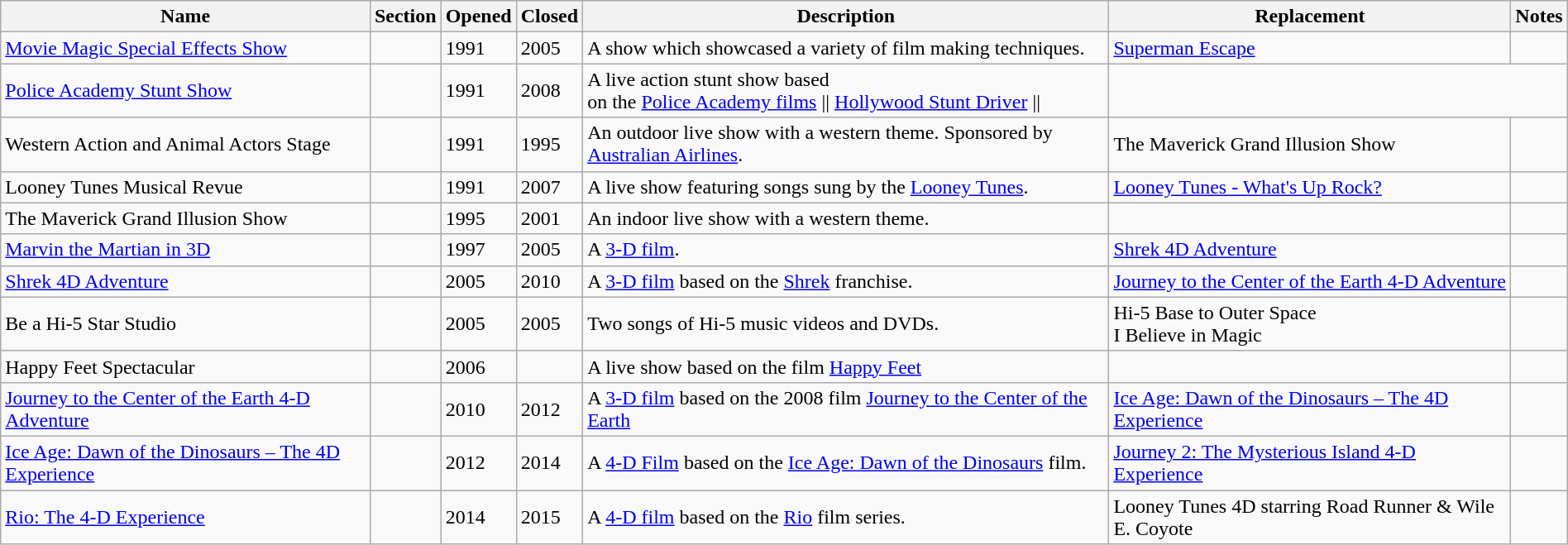<table class="wikitable" width="100%">
<tr>
<th>Name</th>
<th><strong>Section</strong></th>
<th>Opened</th>
<th>Closed</th>
<th>Description</th>
<th>Replacement</th>
<th>Notes</th>
</tr>
<tr>
<td><a href='#'>Movie Magic Special Effects Show</a></td>
<td></td>
<td>1991</td>
<td>2005</td>
<td>A show which showcased a variety of film making techniques.</td>
<td><a href='#'>Superman Escape</a></td>
<td></td>
</tr>
<tr>
<td><a href='#'>Police Academy Stunt Show</a></td>
<td></td>
<td>1991</td>
<td>2008</td>
<td>A live action stunt show based<br>on the <a href='#'>Police Academy films</a> || <a href='#'>Hollywood Stunt Driver</a> || </td>
</tr>
<tr>
<td>Western Action and Animal Actors Stage</td>
<td></td>
<td>1991</td>
<td>1995</td>
<td>An outdoor live show with a western theme. Sponsored by <a href='#'>Australian Airlines</a>.</td>
<td>The Maverick Grand Illusion Show</td>
<td></td>
</tr>
<tr>
<td>Looney Tunes Musical Revue</td>
<td></td>
<td>1991</td>
<td>2007</td>
<td>A live show featuring songs sung by the <a href='#'>Looney Tunes</a>.</td>
<td><a href='#'>Looney Tunes - What's Up Rock?</a></td>
<td></td>
</tr>
<tr>
<td>The Maverick Grand Illusion Show</td>
<td></td>
<td>1995</td>
<td>2001</td>
<td>An indoor live show with a western theme.</td>
<td></td>
<td></td>
</tr>
<tr>
<td><a href='#'>Marvin the Martian in 3D</a></td>
<td></td>
<td>1997</td>
<td>2005</td>
<td>A <a href='#'>3-D film</a>.</td>
<td><a href='#'>Shrek 4D Adventure</a></td>
<td></td>
</tr>
<tr>
<td><a href='#'>Shrek 4D Adventure</a></td>
<td></td>
<td>2005</td>
<td>2010</td>
<td>A <a href='#'>3-D film</a> based on the <a href='#'>Shrek</a> franchise.</td>
<td><a href='#'>Journey to the Center of the Earth 4-D Adventure</a></td>
<td></td>
</tr>
<tr>
<td>Be a Hi-5 Star Studio</td>
<td></td>
<td>2005</td>
<td>2005</td>
<td>Two songs of Hi-5 music videos and DVDs.</td>
<td>Hi-5 Base to Outer Space<br>I Believe in Magic</td>
<td></td>
</tr>
<tr>
<td>Happy Feet Spectacular</td>
<td></td>
<td>2006</td>
<td></td>
<td>A live show based on the film <a href='#'>Happy Feet</a></td>
<td></td>
<td></td>
</tr>
<tr>
<td><a href='#'>Journey to the Center of the Earth 4-D Adventure</a></td>
<td></td>
<td>2010</td>
<td>2012</td>
<td>A <a href='#'>3-D film</a> based on the 2008 film <a href='#'>Journey to the Center of the Earth</a></td>
<td><a href='#'>Ice Age: Dawn of the Dinosaurs – The 4D Experience</a></td>
<td></td>
</tr>
<tr>
<td><a href='#'>Ice Age: Dawn of the Dinosaurs – The 4D Experience</a></td>
<td></td>
<td>2012</td>
<td>2014</td>
<td>A <a href='#'>4-D Film</a> based on the <a href='#'>Ice Age: Dawn of the Dinosaurs</a> film.</td>
<td><a href='#'>Journey 2: The Mysterious Island 4-D Experience</a></td>
<td></td>
</tr>
<tr>
<td><a href='#'>Rio: The 4-D Experience</a></td>
<td></td>
<td>2014</td>
<td>2015</td>
<td>A <a href='#'>4-D film</a> based on the <a href='#'>Rio</a> film series.</td>
<td>Looney Tunes 4D starring Road Runner & Wile E. Coyote</td>
<td></td>
</tr>
</table>
